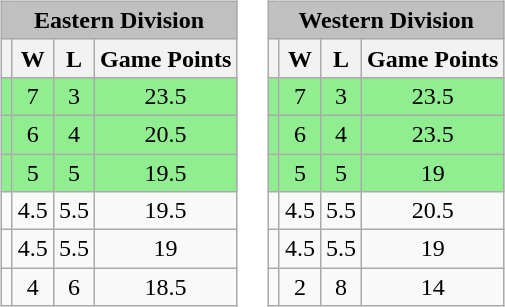<table>
<tr>
<td valign=left><br><table class="wikitable" style="text-align:center;">
<tr>
<td style="background:silver;" colspan="4"><strong>Eastern Division</strong></td>
</tr>
<tr>
<th></th>
<th>W</th>
<th>L</th>
<th>Game Points</th>
</tr>
<tr style="background:lightgreen;">
<td></td>
<td>7</td>
<td>3</td>
<td>23.5</td>
</tr>
<tr style="background:lightgreen;">
<td></td>
<td>6</td>
<td>4</td>
<td>20.5</td>
</tr>
<tr style="background:lightgreen;">
<td></td>
<td>5</td>
<td>5</td>
<td>19.5</td>
</tr>
<tr>
<td></td>
<td>4.5</td>
<td>5.5</td>
<td>19.5</td>
</tr>
<tr>
<td></td>
<td>4.5</td>
<td>5.5</td>
<td>19</td>
</tr>
<tr>
<td></td>
<td>4</td>
<td>6</td>
<td>18.5</td>
</tr>
</table>
</td>
<td valign=left><br><table class="wikitable" style="text-align:center;">
<tr>
<td style="background:silver;" colspan="4"><strong>Western Division</strong></td>
</tr>
<tr>
<th></th>
<th>W</th>
<th>L</th>
<th>Game Points</th>
</tr>
<tr style="background:lightgreen;">
<td></td>
<td>7</td>
<td>3</td>
<td>23.5</td>
</tr>
<tr style="background:lightgreen;">
<td></td>
<td>6</td>
<td>4</td>
<td>23.5</td>
</tr>
<tr style="background:lightgreen;">
<td></td>
<td>5</td>
<td>5</td>
<td>19</td>
</tr>
<tr>
<td></td>
<td>4.5</td>
<td>5.5</td>
<td>20.5</td>
</tr>
<tr>
<td></td>
<td>4.5</td>
<td>5.5</td>
<td>19</td>
</tr>
<tr>
<td></td>
<td>2</td>
<td>8</td>
<td>14</td>
</tr>
</table>
</td>
</tr>
</table>
